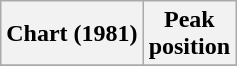<table class="wikitable sortable plainrowheaders" style="text-align:center">
<tr>
<th scope="col">Chart (1981)</th>
<th scope="col">Peak<br> position</th>
</tr>
<tr>
</tr>
</table>
